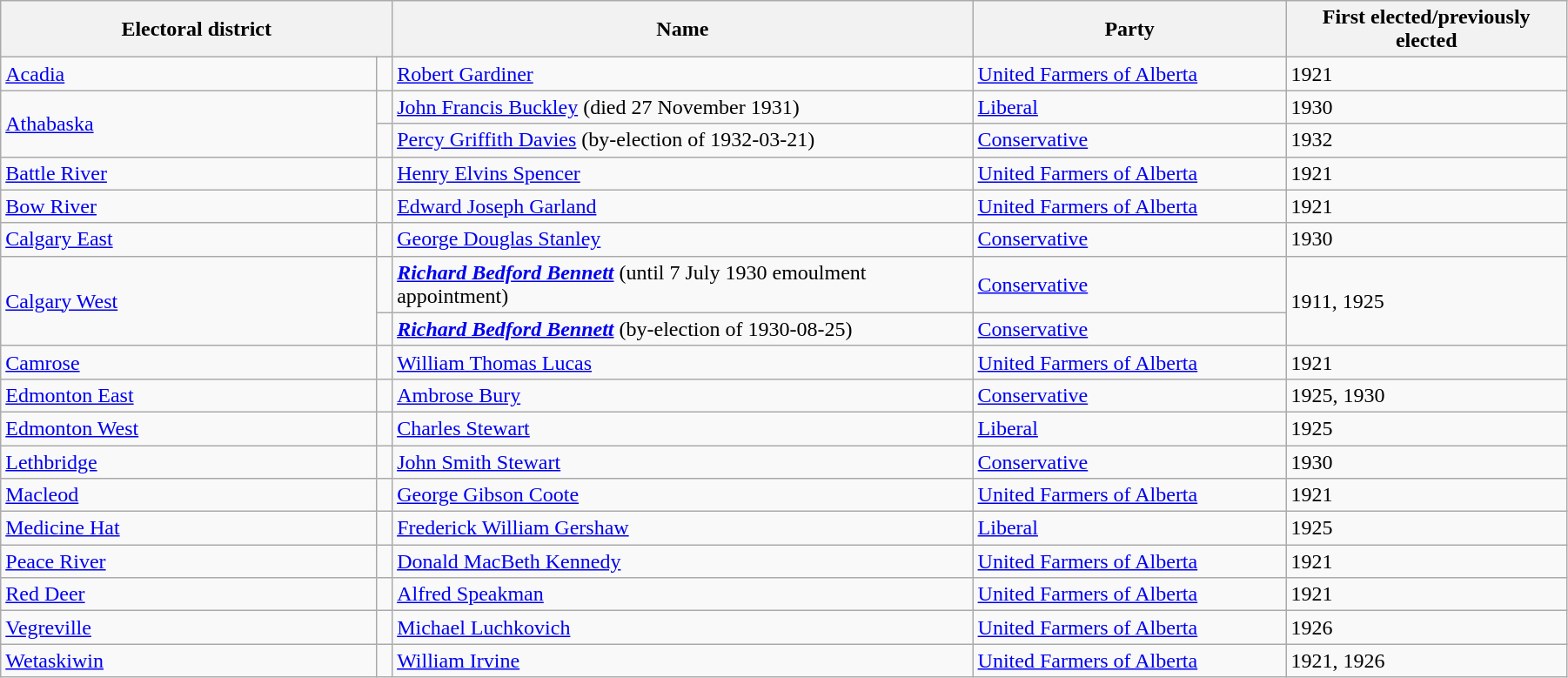<table class="wikitable" width=95%>
<tr>
<th colspan=2 width=25%>Electoral district</th>
<th>Name</th>
<th width=20%>Party</th>
<th>First elected/previously elected</th>
</tr>
<tr>
<td width=24%><a href='#'>Acadia</a></td>
<td></td>
<td><a href='#'>Robert Gardiner</a></td>
<td><a href='#'>United Farmers of Alberta</a></td>
<td>1921</td>
</tr>
<tr>
<td rowspan=2><a href='#'>Athabaska</a></td>
<td></td>
<td><a href='#'>John Francis Buckley</a> (died 27 November 1931)</td>
<td><a href='#'>Liberal</a></td>
<td>1930</td>
</tr>
<tr>
<td></td>
<td><a href='#'>Percy Griffith Davies</a> (by-election of 1932-03-21)</td>
<td><a href='#'>Conservative</a></td>
<td>1932</td>
</tr>
<tr>
<td><a href='#'>Battle River</a></td>
<td></td>
<td><a href='#'>Henry Elvins Spencer</a></td>
<td><a href='#'>United Farmers of Alberta</a></td>
<td>1921</td>
</tr>
<tr>
<td><a href='#'>Bow River</a></td>
<td></td>
<td><a href='#'>Edward Joseph Garland</a></td>
<td><a href='#'>United Farmers of Alberta</a></td>
<td>1921</td>
</tr>
<tr>
<td><a href='#'>Calgary East</a></td>
<td></td>
<td><a href='#'>George Douglas Stanley</a></td>
<td><a href='#'>Conservative</a></td>
<td>1930</td>
</tr>
<tr>
<td rowspan=2><a href='#'>Calgary West</a></td>
<td></td>
<td><strong><em><a href='#'>Richard Bedford Bennett</a></em></strong> (until 7 July 1930 emoulment appointment)</td>
<td><a href='#'>Conservative</a></td>
<td rowspan=2>1911, 1925</td>
</tr>
<tr>
<td></td>
<td><strong><em><a href='#'>Richard Bedford Bennett</a></em></strong> (by-election of 1930-08-25)</td>
<td><a href='#'>Conservative</a></td>
</tr>
<tr>
<td><a href='#'>Camrose</a></td>
<td></td>
<td><a href='#'>William Thomas Lucas</a></td>
<td><a href='#'>United Farmers of Alberta</a></td>
<td>1921</td>
</tr>
<tr>
<td><a href='#'>Edmonton East</a></td>
<td></td>
<td><a href='#'>Ambrose Bury</a></td>
<td><a href='#'>Conservative</a></td>
<td>1925, 1930</td>
</tr>
<tr>
<td><a href='#'>Edmonton West</a></td>
<td></td>
<td><a href='#'>Charles Stewart</a></td>
<td><a href='#'>Liberal</a></td>
<td>1925</td>
</tr>
<tr>
<td><a href='#'>Lethbridge</a></td>
<td></td>
<td><a href='#'>John Smith Stewart</a></td>
<td><a href='#'>Conservative</a></td>
<td>1930</td>
</tr>
<tr>
<td><a href='#'>Macleod</a></td>
<td></td>
<td><a href='#'>George Gibson Coote</a></td>
<td><a href='#'>United Farmers of Alberta</a></td>
<td>1921</td>
</tr>
<tr>
<td><a href='#'>Medicine Hat</a></td>
<td></td>
<td><a href='#'>Frederick William Gershaw</a></td>
<td><a href='#'>Liberal</a></td>
<td>1925</td>
</tr>
<tr>
<td><a href='#'>Peace River</a></td>
<td></td>
<td><a href='#'>Donald MacBeth Kennedy</a></td>
<td><a href='#'>United Farmers of Alberta</a></td>
<td>1921</td>
</tr>
<tr>
<td><a href='#'>Red Deer</a></td>
<td></td>
<td><a href='#'>Alfred Speakman</a></td>
<td><a href='#'>United Farmers of Alberta</a></td>
<td>1921</td>
</tr>
<tr>
<td><a href='#'>Vegreville</a></td>
<td></td>
<td><a href='#'>Michael Luchkovich</a></td>
<td><a href='#'>United Farmers of Alberta</a></td>
<td>1926</td>
</tr>
<tr>
<td><a href='#'>Wetaskiwin</a></td>
<td></td>
<td><a href='#'>William Irvine</a></td>
<td><a href='#'>United Farmers of Alberta</a></td>
<td>1921, 1926</td>
</tr>
</table>
